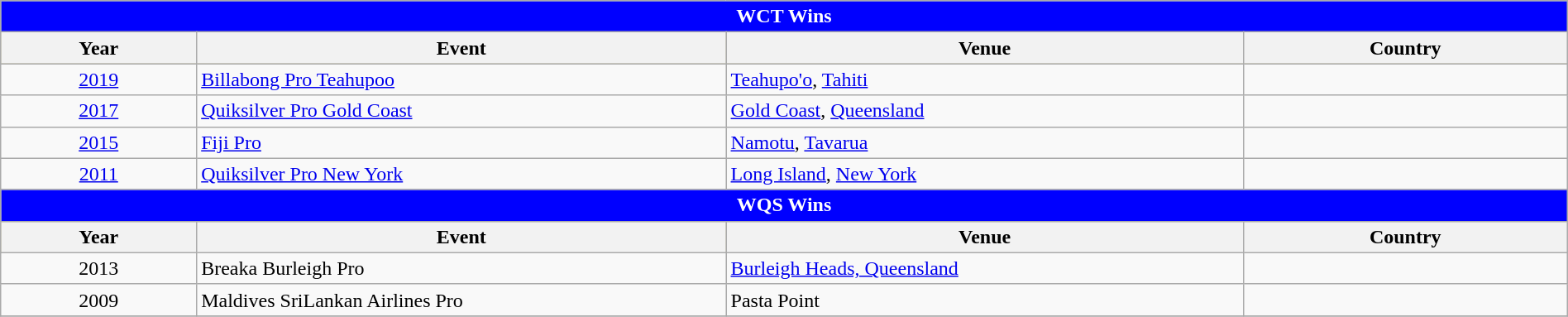<table class="wikitable" style="width:100%;">
<tr bgcolor=skyblue>
<td colspan=4; style="background: blue; color: white" align="center"><strong>WCT Wins</strong></td>
</tr>
<tr bgcolor=#bdb76b>
<th>Year</th>
<th>Event</th>
<th>Venue</th>
<th>Country</th>
</tr>
<tr>
<td style=text-align:center><a href='#'>2019</a></td>
<td><a href='#'>Billabong Pro Teahupoo</a></td>
<td><a href='#'>Teahupo'o</a>, <a href='#'>Tahiti</a></td>
<td></td>
</tr>
<tr>
<td style=text-align:center><a href='#'>2017</a></td>
<td><a href='#'>Quiksilver Pro Gold Coast</a></td>
<td><a href='#'>Gold Coast</a>, <a href='#'>Queensland</a></td>
<td></td>
</tr>
<tr>
<td style=text-align:center><a href='#'>2015</a></td>
<td><a href='#'>Fiji Pro</a></td>
<td><a href='#'>Namotu</a>, <a href='#'>Tavarua</a></td>
<td></td>
</tr>
<tr>
<td style=text-align:center><a href='#'>2011</a></td>
<td><a href='#'>Quiksilver Pro New York</a></td>
<td><a href='#'>Long Island</a>, <a href='#'>New York</a></td>
<td></td>
</tr>
<tr>
<td colspan=4; style="background: blue; color: white" align="center"><strong>WQS Wins</strong></td>
</tr>
<tr bgcolor=#bdb76b>
<th>Year</th>
<th width=   33.8%>Event</th>
<th width=     33%>Venue</th>
<th>Country</th>
</tr>
<tr>
<td style=text-align:center>2013</td>
<td>Breaka Burleigh Pro</td>
<td><a href='#'>Burleigh Heads, Queensland</a></td>
<td></td>
</tr>
<tr>
<td style=text-align:center>2009</td>
<td>Maldives SriLankan Airlines Pro</td>
<td>Pasta Point</td>
<td></td>
</tr>
<tr>
</tr>
</table>
